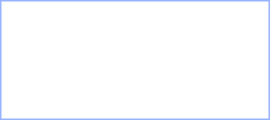<table style="float: left; margin-right: 1em; margin-bottom: 0.5em; width: 180px; border: #99B3FF solid 1px">
<tr>
<td><div><br>
<br>
<br>

<br>




</div></td>
</tr>
</table>
